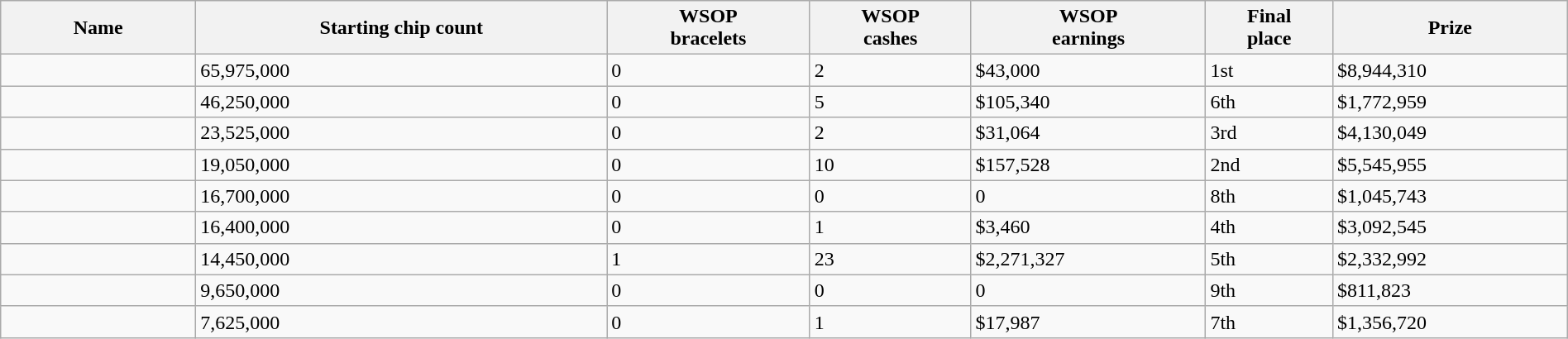<table class="wikitable sortable" width="100%">
<tr>
<th width="150">Name</th>
<th>Starting chip count</th>
<th>WSOP<br>bracelets</th>
<th>WSOP<br>cashes</th>
<th>WSOP<br>earnings</th>
<th>Final<br>place</th>
<th>Prize</th>
</tr>
<tr>
<td></td>
<td>65,975,000</td>
<td>0</td>
<td>2</td>
<td>$43,000</td>
<td>1st</td>
<td>$8,944,310</td>
</tr>
<tr>
<td></td>
<td>46,250,000</td>
<td>0</td>
<td>5</td>
<td>$105,340</td>
<td>6th</td>
<td>$1,772,959</td>
</tr>
<tr>
<td></td>
<td>23,525,000</td>
<td>0</td>
<td>2</td>
<td>$31,064</td>
<td>3rd</td>
<td>$4,130,049</td>
</tr>
<tr>
<td></td>
<td>19,050,000</td>
<td>0</td>
<td>10</td>
<td>$157,528</td>
<td>2nd</td>
<td>$5,545,955</td>
</tr>
<tr>
<td></td>
<td>16,700,000</td>
<td>0</td>
<td>0</td>
<td>0</td>
<td>8th</td>
<td>$1,045,743</td>
</tr>
<tr>
<td></td>
<td>16,400,000</td>
<td>0</td>
<td>1</td>
<td>$3,460</td>
<td>4th</td>
<td>$3,092,545</td>
</tr>
<tr>
<td></td>
<td>14,450,000</td>
<td>1</td>
<td>23</td>
<td>$2,271,327</td>
<td>5th</td>
<td>$2,332,992</td>
</tr>
<tr>
<td></td>
<td>9,650,000</td>
<td>0</td>
<td>0</td>
<td>0</td>
<td>9th</td>
<td>$811,823</td>
</tr>
<tr>
<td></td>
<td>7,625,000</td>
<td>0</td>
<td>1</td>
<td>$17,987</td>
<td>7th</td>
<td>$1,356,720</td>
</tr>
</table>
